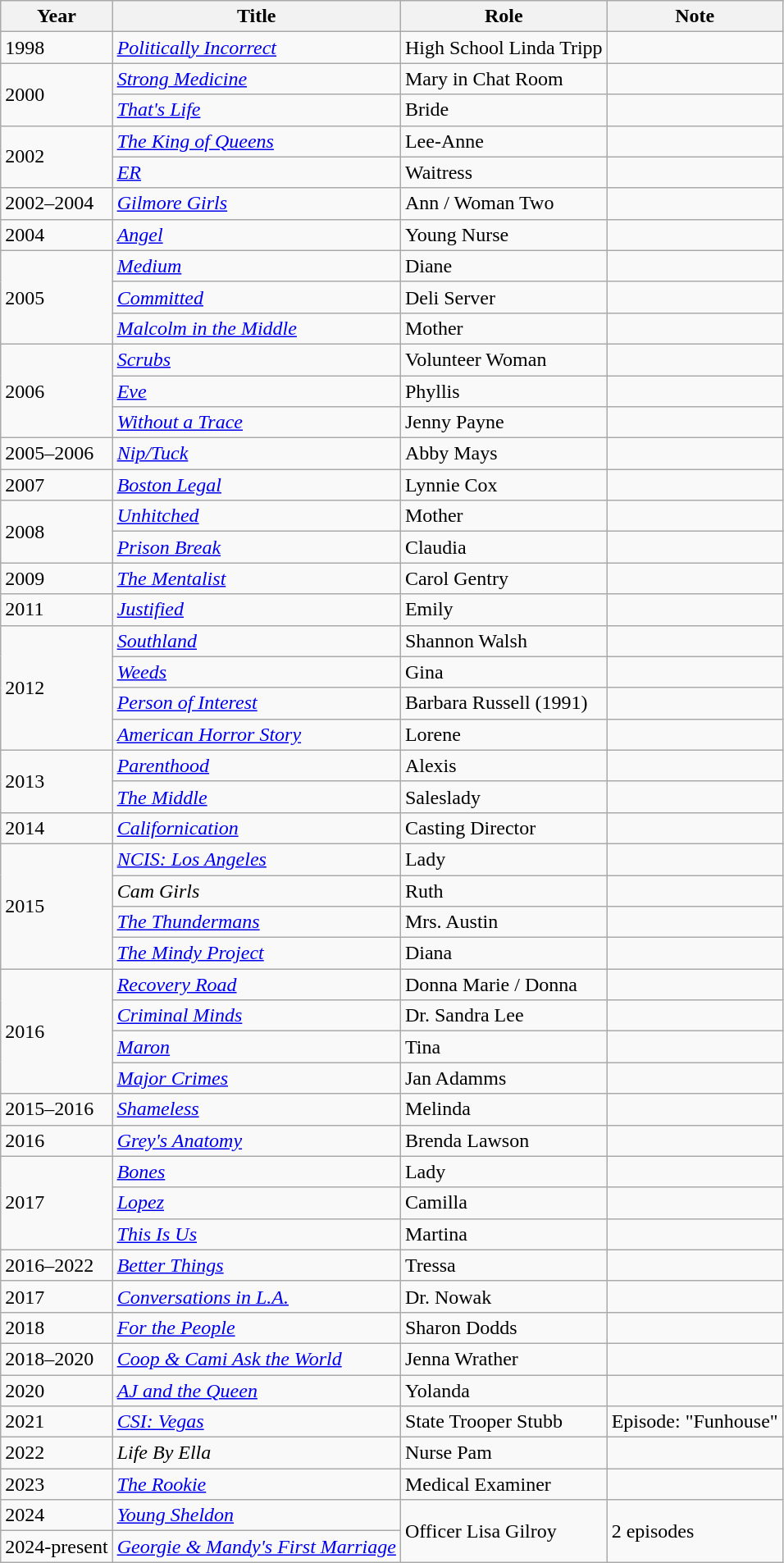<table class="wikitable sortable">
<tr>
<th>Year</th>
<th>Title</th>
<th>Role</th>
<th>Note</th>
</tr>
<tr>
<td>1998</td>
<td><em><a href='#'>Politically Incorrect</a></em></td>
<td>High School Linda Tripp</td>
<td></td>
</tr>
<tr>
<td rowspan="2">2000</td>
<td><em><a href='#'>Strong Medicine</a></em></td>
<td>Mary in Chat Room</td>
<td></td>
</tr>
<tr>
<td><em><a href='#'>That's Life</a></em></td>
<td>Bride</td>
<td></td>
</tr>
<tr>
<td rowspan="2">2002</td>
<td><em><a href='#'>The King of Queens</a></em></td>
<td>Lee-Anne</td>
<td></td>
</tr>
<tr>
<td><em><a href='#'>ER</a></em></td>
<td>Waitress</td>
<td></td>
</tr>
<tr>
<td>2002–2004</td>
<td><em><a href='#'>Gilmore Girls</a></em></td>
<td>Ann / Woman Two</td>
<td></td>
</tr>
<tr>
<td>2004</td>
<td><em><a href='#'>Angel</a></em></td>
<td>Young Nurse</td>
<td></td>
</tr>
<tr>
<td rowspan="3">2005</td>
<td><em><a href='#'>Medium</a></em></td>
<td>Diane</td>
<td></td>
</tr>
<tr>
<td><em><a href='#'>Committed</a></em></td>
<td>Deli Server</td>
<td></td>
</tr>
<tr>
<td><em><a href='#'>Malcolm in the Middle</a></em></td>
<td>Mother</td>
<td></td>
</tr>
<tr>
<td rowspan="3">2006</td>
<td><em><a href='#'>Scrubs</a></em></td>
<td>Volunteer Woman</td>
<td></td>
</tr>
<tr>
<td><em><a href='#'>Eve</a></em></td>
<td>Phyllis</td>
<td></td>
</tr>
<tr>
<td><em><a href='#'>Without a Trace</a></em></td>
<td>Jenny Payne</td>
<td></td>
</tr>
<tr>
<td>2005–2006</td>
<td><em><a href='#'>Nip/Tuck</a></em></td>
<td>Abby Mays</td>
<td></td>
</tr>
<tr>
<td>2007</td>
<td><em><a href='#'>Boston Legal</a></em></td>
<td>Lynnie Cox</td>
<td></td>
</tr>
<tr>
<td rowspan="2">2008</td>
<td><em><a href='#'>Unhitched</a></em></td>
<td>Mother</td>
<td></td>
</tr>
<tr>
<td><em><a href='#'>Prison Break</a></em></td>
<td>Claudia</td>
<td></td>
</tr>
<tr>
<td>2009</td>
<td><em><a href='#'>The Mentalist</a></em></td>
<td>Carol Gentry</td>
<td></td>
</tr>
<tr>
<td>2011</td>
<td><em><a href='#'>Justified</a></em></td>
<td>Emily</td>
<td></td>
</tr>
<tr>
<td rowspan="4">2012</td>
<td><em><a href='#'>Southland</a></em></td>
<td>Shannon Walsh</td>
<td></td>
</tr>
<tr>
<td><em><a href='#'>Weeds</a></em></td>
<td>Gina</td>
<td></td>
</tr>
<tr>
<td><em><a href='#'>Person of Interest</a></em></td>
<td>Barbara Russell (1991)</td>
<td></td>
</tr>
<tr>
<td><em><a href='#'>American Horror Story</a></em></td>
<td>Lorene</td>
<td></td>
</tr>
<tr>
<td rowspan="2">2013</td>
<td><em><a href='#'>Parenthood</a></em></td>
<td>Alexis</td>
<td></td>
</tr>
<tr>
<td><em><a href='#'>The Middle</a></em></td>
<td>Saleslady</td>
<td></td>
</tr>
<tr>
<td>2014</td>
<td><em><a href='#'>Californication</a></em></td>
<td>Casting Director</td>
<td></td>
</tr>
<tr>
<td rowspan="4">2015</td>
<td><em><a href='#'>NCIS: Los Angeles</a></em></td>
<td>Lady</td>
<td></td>
</tr>
<tr>
<td><em>Cam Girls</em></td>
<td>Ruth</td>
<td></td>
</tr>
<tr>
<td><em><a href='#'>The Thundermans</a></em></td>
<td>Mrs. Austin</td>
<td></td>
</tr>
<tr>
<td><em><a href='#'>The Mindy Project</a></em></td>
<td>Diana</td>
<td></td>
</tr>
<tr>
<td rowspan="4">2016</td>
<td><em><a href='#'>Recovery Road</a></em></td>
<td>Donna Marie / Donna</td>
<td></td>
</tr>
<tr>
<td><em><a href='#'>Criminal Minds</a></em></td>
<td>Dr. Sandra Lee</td>
<td></td>
</tr>
<tr>
<td><em><a href='#'>Maron</a></em></td>
<td>Tina</td>
<td></td>
</tr>
<tr>
<td><em><a href='#'>Major Crimes</a></em></td>
<td>Jan Adamms</td>
<td></td>
</tr>
<tr>
<td>2015–2016</td>
<td><em><a href='#'>Shameless</a></em></td>
<td>Melinda</td>
<td></td>
</tr>
<tr>
<td>2016</td>
<td><em><a href='#'>Grey's Anatomy</a></em></td>
<td>Brenda Lawson</td>
<td></td>
</tr>
<tr>
<td rowspan="3">2017</td>
<td><em><a href='#'>Bones</a></em></td>
<td>Lady</td>
<td></td>
</tr>
<tr>
<td><em><a href='#'>Lopez</a></em></td>
<td>Camilla</td>
<td></td>
</tr>
<tr>
<td><em><a href='#'>This Is Us</a></em></td>
<td>Martina</td>
<td></td>
</tr>
<tr>
<td>2016–2022</td>
<td><em><a href='#'>Better Things</a></em></td>
<td>Tressa</td>
<td></td>
</tr>
<tr>
<td>2017</td>
<td><em><a href='#'>Conversations in L.A.</a></em></td>
<td>Dr. Nowak</td>
<td></td>
</tr>
<tr>
<td>2018</td>
<td><em><a href='#'>For the People</a></em></td>
<td>Sharon Dodds</td>
<td></td>
</tr>
<tr>
<td>2018–2020</td>
<td><em><a href='#'>Coop & Cami Ask the World</a></em></td>
<td>Jenna Wrather</td>
<td></td>
</tr>
<tr>
<td>2020</td>
<td><em><a href='#'>AJ and the Queen</a></em></td>
<td>Yolanda</td>
<td></td>
</tr>
<tr>
<td>2021</td>
<td><em><a href='#'>CSI: Vegas</a></em></td>
<td>State Trooper Stubb</td>
<td>Episode: "Funhouse"</td>
</tr>
<tr>
<td>2022</td>
<td><em>Life By Ella</em></td>
<td>Nurse Pam</td>
<td></td>
</tr>
<tr>
<td>2023</td>
<td><a href='#'><em>The Rookie</em></a></td>
<td>Medical Examiner</td>
<td></td>
</tr>
<tr>
<td>2024</td>
<td><em><a href='#'>Young Sheldon</a></em></td>
<td rowspan="2">Officer Lisa Gilroy</td>
<td rowspan="2">2 episodes</td>
</tr>
<tr>
<td>2024-present</td>
<td><em><a href='#'>Georgie & Mandy's First Marriage</a></em></td>
</tr>
</table>
